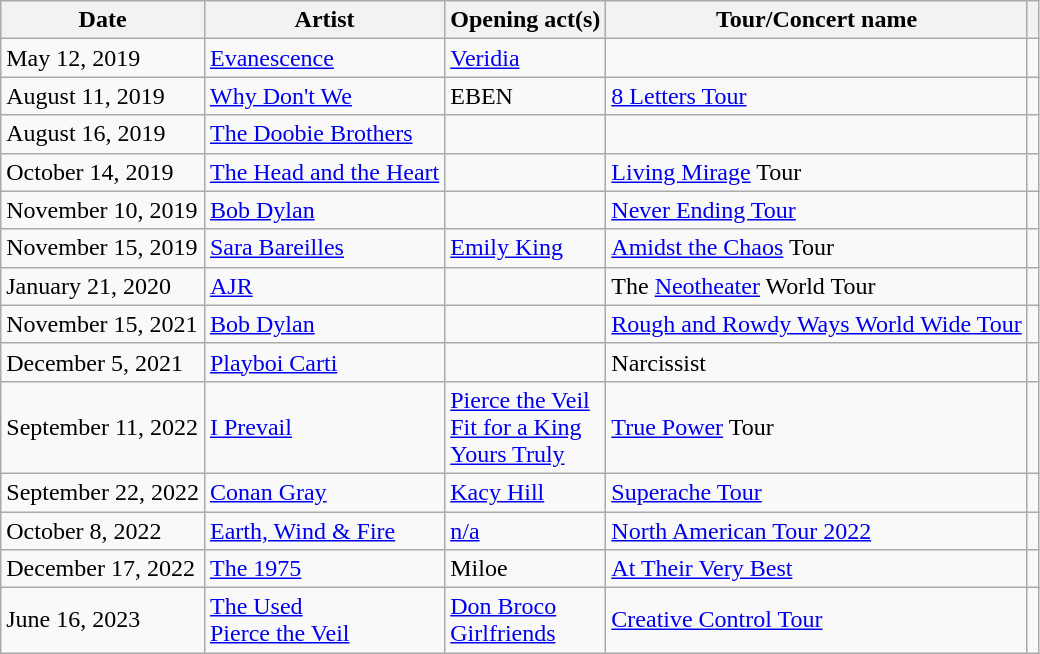<table class="wikitable">
<tr>
<th>Date</th>
<th>Artist</th>
<th>Opening act(s)</th>
<th>Tour/Concert name</th>
<th></th>
</tr>
<tr>
<td>May 12, 2019</td>
<td><a href='#'>Evanescence</a></td>
<td><a href='#'>Veridia</a></td>
<td></td>
<td></td>
</tr>
<tr>
<td>August 11, 2019</td>
<td><a href='#'>Why Don't We</a></td>
<td>EBEN</td>
<td><a href='#'>8 Letters Tour</a></td>
<td></td>
</tr>
<tr>
<td>August 16, 2019</td>
<td><a href='#'>The Doobie Brothers</a></td>
<td></td>
<td></td>
<td></td>
</tr>
<tr>
<td>October 14, 2019</td>
<td><a href='#'>The Head and the Heart</a></td>
<td></td>
<td><a href='#'>Living Mirage</a> Tour</td>
<td></td>
</tr>
<tr>
<td>November 10, 2019</td>
<td><a href='#'>Bob Dylan</a></td>
<td></td>
<td><a href='#'>Never Ending Tour</a></td>
<td></td>
</tr>
<tr>
<td>November 15, 2019</td>
<td><a href='#'>Sara Bareilles</a></td>
<td><a href='#'>Emily King</a></td>
<td><a href='#'>Amidst the Chaos</a> Tour</td>
<td></td>
</tr>
<tr>
<td>January 21, 2020</td>
<td><a href='#'>AJR</a></td>
<td></td>
<td>The <a href='#'>Neotheater</a> World Tour</td>
<td></td>
</tr>
<tr>
<td>November 15, 2021</td>
<td><a href='#'>Bob Dylan</a></td>
<td></td>
<td><a href='#'>Rough and Rowdy Ways World Wide Tour</a></td>
<td></td>
</tr>
<tr>
<td>December 5, 2021</td>
<td><a href='#'>Playboi Carti</a></td>
<td></td>
<td>Narcissist</td>
<td></td>
</tr>
<tr>
<td>September 11, 2022</td>
<td><a href='#'>I Prevail</a></td>
<td><a href='#'>Pierce the Veil</a><br><a href='#'>Fit for a King</a><br><a href='#'>Yours Truly</a></td>
<td><a href='#'>True Power</a> Tour</td>
<td></td>
</tr>
<tr>
<td>September 22, 2022</td>
<td><a href='#'>Conan Gray</a></td>
<td><a href='#'>Kacy Hill</a></td>
<td><a href='#'>Superache Tour</a></td>
<td></td>
</tr>
<tr>
<td>October 8, 2022</td>
<td><a href='#'>Earth, Wind & Fire</a></td>
<td><a href='#'>n/a</a></td>
<td><a href='#'>North American Tour 2022</a></td>
</tr>
<tr>
<td>December 17, 2022</td>
<td><a href='#'>The 1975</a></td>
<td>Miloe</td>
<td><a href='#'>At Their Very Best</a></td>
<td></td>
</tr>
<tr>
<td>June 16, 2023</td>
<td><a href='#'>The Used</a><br><a href='#'>Pierce the Veil</a></td>
<td><a href='#'>Don Broco</a><br><a href='#'>Girlfriends</a></td>
<td><a href='#'>Creative Control Tour</a></td>
<td></td>
</tr>
</table>
